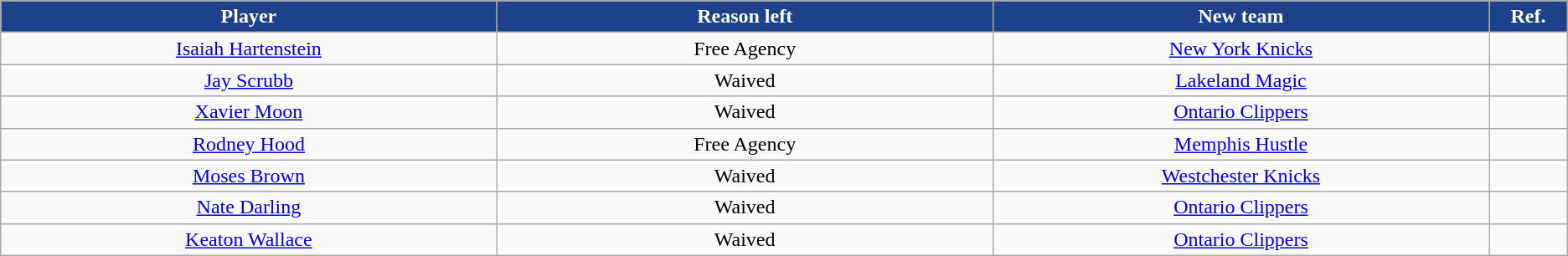<table class="wikitable sortable sortable" style="text-align: center">
<tr>
<th style="background:#1d428a; color:white" width="10%">Player</th>
<th style="background:#1d428a; color:white" width="10%">Reason left</th>
<th style="background:#1d428a; color:white" width="10%">New team</th>
<th style="background:#1d428a; color:white" width="1%" class="unsortable">Ref.</th>
</tr>
<tr>
<td><a href='#'>Isaiah Hartenstein</a></td>
<td>Free Agency</td>
<td><a href='#'>New York Knicks</a></td>
<td></td>
</tr>
<tr>
<td><a href='#'>Jay Scrubb</a></td>
<td>Waived</td>
<td><a href='#'>Lakeland Magic</a></td>
<td></td>
</tr>
<tr>
<td><a href='#'>Xavier Moon</a></td>
<td>Waived</td>
<td><a href='#'>Ontario Clippers</a></td>
<td></td>
</tr>
<tr>
<td><a href='#'>Rodney Hood</a></td>
<td>Free Agency</td>
<td><a href='#'>Memphis Hustle</a></td>
<td></td>
</tr>
<tr>
<td><a href='#'>Moses Brown</a></td>
<td>Waived</td>
<td><a href='#'>Westchester Knicks</a></td>
<td></td>
</tr>
<tr>
<td><a href='#'>Nate Darling</a></td>
<td>Waived</td>
<td><a href='#'>Ontario Clippers</a></td>
<td></td>
</tr>
<tr>
<td><a href='#'>Keaton Wallace</a></td>
<td>Waived</td>
<td><a href='#'>Ontario Clippers</a></td>
<td></td>
</tr>
</table>
